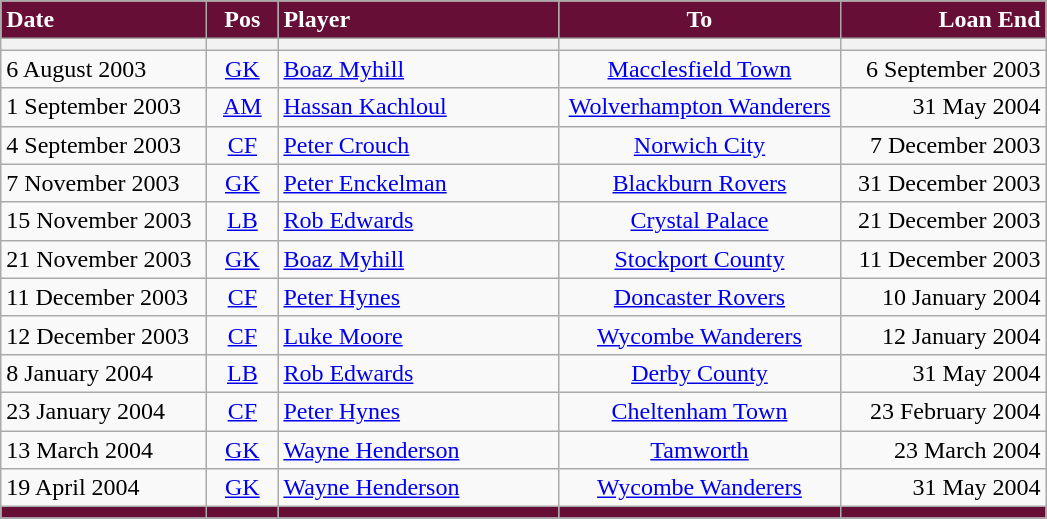<table class="wikitable">
<tr>
<th style="background:#670E36; color:#ffffff; text-align:left; width:130px">Date</th>
<th style="background:#670E36; color:#ffffff; text-align:center; width:40px">Pos</th>
<th style="background:#670E36; color:#ffffff; text-align:left; width:180px">Player</th>
<th style="background:#670E36; color:#ffffff; text-align:center; width:180px">To</th>
<th style="background:#670E36; color:#ffffff; text-align:right; width:130px">Loan End</th>
</tr>
<tr>
<th></th>
<th></th>
<th></th>
<th></th>
<th></th>
</tr>
<tr>
<td>6 August 2003</td>
<td style="text-align:center;"><a href='#'>GK</a></td>
<td> <a href='#'>Boaz Myhill</a></td>
<td style="text-align:center;"><a href='#'>Macclesfield Town</a></td>
<td style="text-align:right;">6 September 2003</td>
</tr>
<tr>
<td>1 September 2003</td>
<td style="text-align:center;"><a href='#'>AM</a></td>
<td> <a href='#'>Hassan Kachloul</a></td>
<td style="text-align:center;"><a href='#'>Wolverhampton Wanderers</a></td>
<td style="text-align:right;">31 May 2004</td>
</tr>
<tr>
<td>4 September 2003</td>
<td style="text-align:center;"><a href='#'>CF</a></td>
<td><a href='#'>Peter Crouch</a></td>
<td style="text-align:center;"><a href='#'>Norwich City</a></td>
<td style="text-align:right;">7 December 2003</td>
</tr>
<tr>
<td>7 November 2003</td>
<td style="text-align:center;"><a href='#'>GK</a></td>
<td> <a href='#'>Peter Enckelman</a></td>
<td style="text-align:center;"><a href='#'>Blackburn Rovers</a></td>
<td style="text-align:right;">31 December 2003</td>
</tr>
<tr>
<td>15 November 2003</td>
<td style="text-align:center;"><a href='#'>LB</a></td>
<td> <a href='#'>Rob Edwards</a></td>
<td style="text-align:center;"><a href='#'>Crystal Palace</a></td>
<td style="text-align:right;">21 December 2003</td>
</tr>
<tr>
<td>21 November 2003</td>
<td style="text-align:center;"><a href='#'>GK</a></td>
<td> <a href='#'>Boaz Myhill</a></td>
<td style="text-align:center;"><a href='#'>Stockport County</a></td>
<td style="text-align:right;">11 December 2003</td>
</tr>
<tr>
<td>11 December 2003</td>
<td style="text-align:center;"><a href='#'>CF</a></td>
<td> <a href='#'>Peter Hynes</a></td>
<td style="text-align:center;"><a href='#'>Doncaster Rovers</a></td>
<td style="text-align:right;">10 January 2004</td>
</tr>
<tr>
<td>12 December 2003</td>
<td style="text-align:center;"><a href='#'>CF</a></td>
<td><a href='#'>Luke Moore</a></td>
<td style="text-align:center;"><a href='#'>Wycombe Wanderers</a></td>
<td style="text-align:right;">12 January 2004</td>
</tr>
<tr>
<td>8 January 2004</td>
<td style="text-align:center;"><a href='#'>LB</a></td>
<td> <a href='#'>Rob Edwards</a></td>
<td style="text-align:center;"><a href='#'>Derby County</a></td>
<td style="text-align:right;">31 May 2004</td>
</tr>
<tr>
<td>23 January 2004</td>
<td style="text-align:center;"><a href='#'>CF</a></td>
<td> <a href='#'>Peter Hynes</a></td>
<td style="text-align:center;"><a href='#'>Cheltenham Town</a></td>
<td style="text-align:right;">23 February 2004</td>
</tr>
<tr>
<td>13 March 2004</td>
<td style="text-align:center;"><a href='#'>GK</a></td>
<td> <a href='#'>Wayne Henderson</a></td>
<td style="text-align:center;"><a href='#'>Tamworth</a></td>
<td style="text-align:right;">23 March 2004</td>
</tr>
<tr>
<td>19 April 2004</td>
<td style="text-align:center;"><a href='#'>GK</a></td>
<td> <a href='#'>Wayne Henderson</a></td>
<td style="text-align:center;"><a href='#'>Wycombe Wanderers</a></td>
<td style="text-align:right;">31 May 2004</td>
</tr>
<tr>
<th style="background:#670E36;"></th>
<th style="background:#670E36;"></th>
<th style="background:#670E36;"></th>
<th style="background:#670E36;"></th>
<th style="background:#670E36;"></th>
</tr>
</table>
